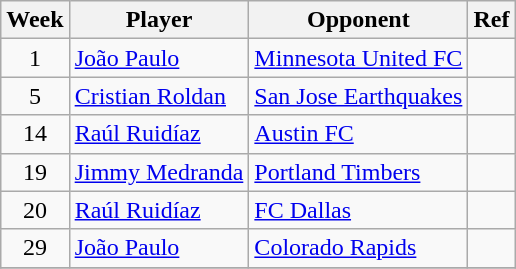<table class=wikitable>
<tr>
<th>Week</th>
<th>Player</th>
<th>Opponent</th>
<th>Ref</th>
</tr>
<tr>
<td align=center>1</td>
<td> <a href='#'>João Paulo</a></td>
<td><a href='#'>Minnesota United FC</a></td>
<td style="text-align: center;"></td>
</tr>
<tr>
<td align=center>5</td>
<td> <a href='#'>Cristian Roldan</a></td>
<td><a href='#'>San Jose Earthquakes</a></td>
<td style="text-align: center;"></td>
</tr>
<tr>
<td align=center>14</td>
<td> <a href='#'>Raúl Ruidíaz</a></td>
<td><a href='#'>Austin FC</a></td>
<td style="text-align: center;"></td>
</tr>
<tr>
<td align=center>19</td>
<td> <a href='#'>Jimmy Medranda</a></td>
<td><a href='#'>Portland Timbers</a></td>
<td style="text-align: center;"></td>
</tr>
<tr>
<td align=center>20</td>
<td> <a href='#'>Raúl Ruidíaz</a></td>
<td><a href='#'>FC Dallas</a></td>
<td style="text-align: center;"></td>
</tr>
<tr>
<td align=center>29</td>
<td> <a href='#'>João Paulo</a></td>
<td><a href='#'>Colorado Rapids</a></td>
<td style="text-align: center;"></td>
</tr>
<tr>
</tr>
</table>
